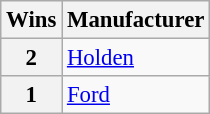<table class="wikitable" style="font-size: 95%;">
<tr>
<th>Wins</th>
<th>Manufacturer</th>
</tr>
<tr>
<th>2</th>
<td><a href='#'>Holden</a></td>
</tr>
<tr>
<th>1</th>
<td><a href='#'>Ford</a></td>
</tr>
</table>
